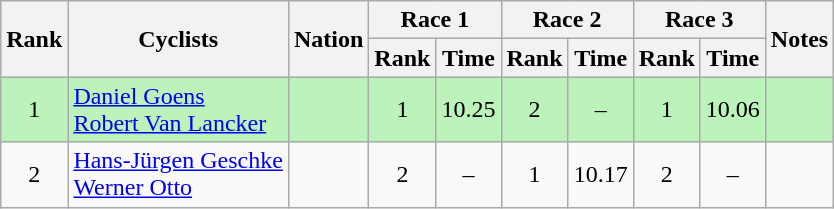<table class="wikitable sortable" style="text-align:center">
<tr>
<th rowspan=2>Rank</th>
<th rowspan=2>Cyclists</th>
<th rowspan=2>Nation</th>
<th colspan=2>Race 1</th>
<th colspan=2>Race 2</th>
<th colspan=2>Race 3</th>
<th rowspan=2>Notes</th>
</tr>
<tr>
<th>Rank</th>
<th>Time</th>
<th>Rank</th>
<th>Time</th>
<th>Rank</th>
<th>Time</th>
</tr>
<tr bgcolor=bbf3bb>
<td>1</td>
<td align=left><a href='#'>Daniel Goens</a><br><a href='#'>Robert Van Lancker</a></td>
<td align=left></td>
<td>1</td>
<td>10.25</td>
<td>2</td>
<td>–</td>
<td>1</td>
<td>10.06</td>
<td></td>
</tr>
<tr>
<td>2</td>
<td align=left><a href='#'>Hans-Jürgen Geschke</a><br><a href='#'>Werner Otto</a></td>
<td align=left></td>
<td>2</td>
<td>–</td>
<td>1</td>
<td>10.17</td>
<td>2</td>
<td>–</td>
<td></td>
</tr>
</table>
